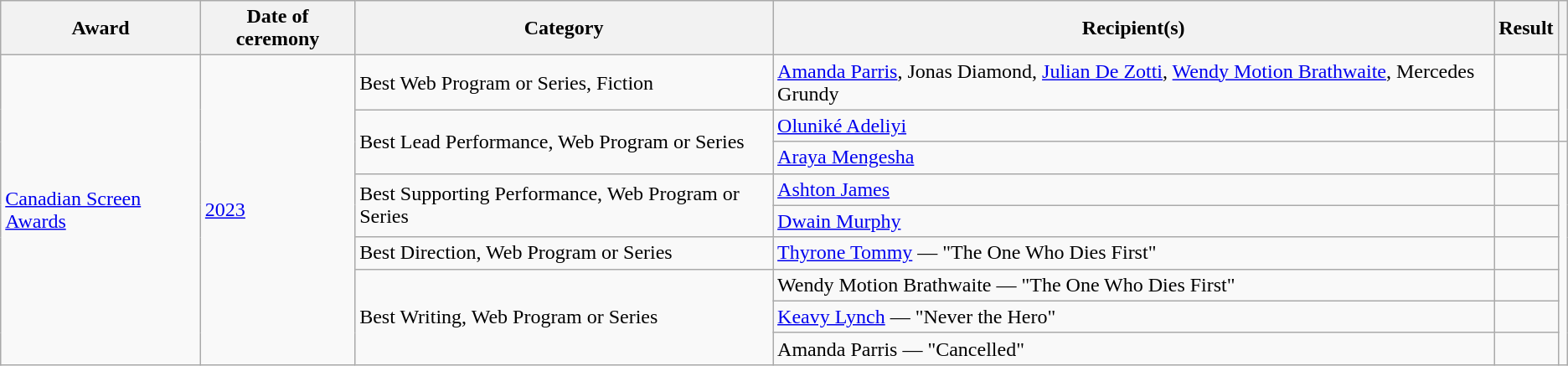<table class="wikitable plainrowheaders sortable">
<tr>
<th scope="col">Award</th>
<th scope="col">Date of ceremony</th>
<th scope="col">Category</th>
<th scope="col">Recipient(s)</th>
<th scope="col">Result</th>
<th scope="col" class="unsortable"></th>
</tr>
<tr>
<td rowspan=9><a href='#'>Canadian Screen Awards</a></td>
<td rowspan=9><a href='#'>2023</a></td>
<td>Best Web Program or Series, Fiction</td>
<td><a href='#'>Amanda Parris</a>, Jonas Diamond, <a href='#'>Julian De Zotti</a>, <a href='#'>Wendy Motion Brathwaite</a>, Mercedes Grundy</td>
<td></td>
<td rowspan=2></td>
</tr>
<tr>
<td rowspan=2>Best Lead Performance, Web Program or Series</td>
<td><a href='#'>Oluniké Adeliyi</a></td>
<td></td>
</tr>
<tr>
<td><a href='#'>Araya Mengesha</a></td>
<td></td>
<td rowspan=7></td>
</tr>
<tr>
<td rowspan=2>Best Supporting Performance, Web Program or Series</td>
<td><a href='#'>Ashton James</a></td>
<td></td>
</tr>
<tr>
<td><a href='#'>Dwain Murphy</a></td>
<td></td>
</tr>
<tr>
<td>Best Direction, Web Program or Series</td>
<td><a href='#'>Thyrone Tommy</a> — "The One Who Dies First"</td>
<td></td>
</tr>
<tr>
<td rowspan=3>Best Writing, Web Program or Series</td>
<td>Wendy Motion Brathwaite — "The One Who Dies First"</td>
<td></td>
</tr>
<tr>
<td><a href='#'>Keavy Lynch</a> — "Never the Hero"</td>
<td></td>
</tr>
<tr>
<td>Amanda Parris — "Cancelled"</td>
<td></td>
</tr>
</table>
